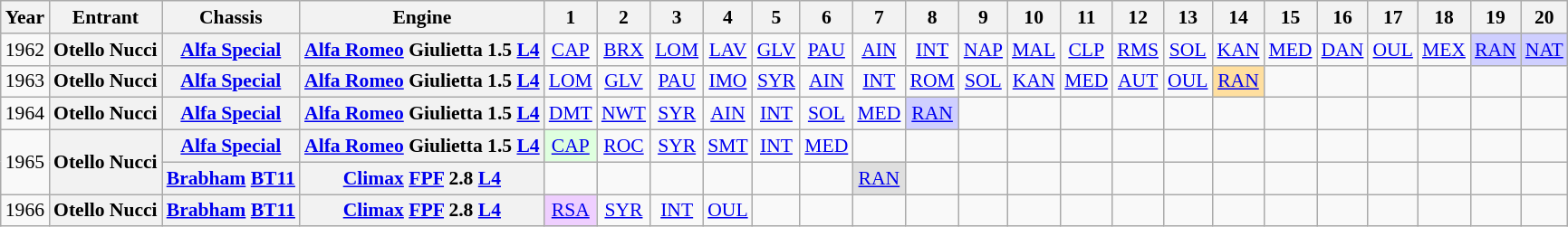<table class="wikitable" style="text-align:center; font-size:90%">
<tr>
<th>Year</th>
<th>Entrant</th>
<th>Chassis</th>
<th>Engine</th>
<th>1</th>
<th>2</th>
<th>3</th>
<th>4</th>
<th>5</th>
<th>6</th>
<th>7</th>
<th>8</th>
<th>9</th>
<th>10</th>
<th>11</th>
<th>12</th>
<th>13</th>
<th>14</th>
<th>15</th>
<th>16</th>
<th>17</th>
<th>18</th>
<th>19</th>
<th>20</th>
</tr>
<tr>
<td>1962</td>
<th>Otello Nucci</th>
<th><a href='#'>Alfa Special</a></th>
<th><a href='#'>Alfa Romeo</a> Giulietta 1.5 <a href='#'>L4</a></th>
<td><a href='#'>CAP</a></td>
<td><a href='#'>BRX</a></td>
<td><a href='#'>LOM</a></td>
<td><a href='#'>LAV</a></td>
<td><a href='#'>GLV</a></td>
<td><a href='#'>PAU</a></td>
<td><a href='#'>AIN</a></td>
<td><a href='#'>INT</a></td>
<td><a href='#'>NAP</a></td>
<td><a href='#'>MAL</a></td>
<td><a href='#'>CLP</a></td>
<td><a href='#'>RMS</a></td>
<td><a href='#'>SOL</a></td>
<td><a href='#'>KAN</a></td>
<td><a href='#'>MED</a></td>
<td><a href='#'>DAN</a></td>
<td><a href='#'>OUL</a></td>
<td><a href='#'>MEX</a></td>
<td style="background:#CFCFFF;"><a href='#'>RAN</a><br></td>
<td style="background:#CFCFFF;"><a href='#'>NAT</a><br></td>
</tr>
<tr>
<td>1963</td>
<th>Otello Nucci</th>
<th><a href='#'>Alfa Special</a></th>
<th><a href='#'>Alfa Romeo</a> Giulietta 1.5 <a href='#'>L4</a></th>
<td><a href='#'>LOM</a></td>
<td><a href='#'>GLV</a></td>
<td><a href='#'>PAU</a></td>
<td><a href='#'>IMO</a></td>
<td><a href='#'>SYR</a></td>
<td><a href='#'>AIN</a></td>
<td><a href='#'>INT</a></td>
<td><a href='#'>ROM</a></td>
<td><a href='#'>SOL</a></td>
<td><a href='#'>KAN</a></td>
<td><a href='#'>MED</a></td>
<td><a href='#'>AUT</a></td>
<td><a href='#'>OUL</a></td>
<td style="background:#FFDF9F;"><a href='#'>RAN</a><br></td>
<td></td>
<td></td>
<td></td>
<td></td>
<td></td>
<td></td>
</tr>
<tr>
<td>1964</td>
<th>Otello Nucci</th>
<th><a href='#'>Alfa Special</a></th>
<th><a href='#'>Alfa Romeo</a> Giulietta 1.5 <a href='#'>L4</a></th>
<td><a href='#'>DMT</a></td>
<td><a href='#'>NWT</a></td>
<td><a href='#'>SYR</a></td>
<td><a href='#'>AIN</a></td>
<td><a href='#'>INT</a></td>
<td><a href='#'>SOL</a></td>
<td><a href='#'>MED</a></td>
<td style="background:#CFCFFF;"><a href='#'>RAN</a><br></td>
<td></td>
<td></td>
<td></td>
<td></td>
<td></td>
<td></td>
<td></td>
<td></td>
<td></td>
<td></td>
<td></td>
<td></td>
</tr>
<tr>
<td rowspan="2">1965</td>
<th rowspan="2">Otello Nucci</th>
<th><a href='#'>Alfa Special</a></th>
<th><a href='#'>Alfa Romeo</a> Giulietta 1.5 <a href='#'>L4</a></th>
<td style="background:#DFFFDF;"><a href='#'>CAP</a><br></td>
<td><a href='#'>ROC</a></td>
<td><a href='#'>SYR</a></td>
<td><a href='#'>SMT</a></td>
<td><a href='#'>INT</a></td>
<td><a href='#'>MED</a></td>
<td></td>
<td></td>
<td></td>
<td></td>
<td></td>
<td></td>
<td></td>
<td></td>
<td></td>
<td></td>
<td></td>
<td></td>
<td></td>
<td></td>
</tr>
<tr>
<th><a href='#'>Brabham</a> <a href='#'>BT11</a></th>
<th><a href='#'>Climax</a> <a href='#'>FPF</a> 2.8 <a href='#'>L4</a></th>
<td></td>
<td></td>
<td></td>
<td></td>
<td></td>
<td></td>
<td style="background:#DFDFDF;"><a href='#'>RAN</a><br></td>
<td></td>
<td></td>
<td></td>
<td></td>
<td></td>
<td></td>
<td></td>
<td></td>
<td></td>
<td></td>
<td></td>
<td></td>
<td></td>
</tr>
<tr>
<td>1966</td>
<th>Otello Nucci</th>
<th><a href='#'>Brabham</a> <a href='#'>BT11</a></th>
<th><a href='#'>Climax</a> <a href='#'>FPF</a> 2.8 <a href='#'>L4</a></th>
<td style="background:#EFCFFF;"><a href='#'>RSA</a><br></td>
<td><a href='#'>SYR</a></td>
<td><a href='#'>INT</a></td>
<td><a href='#'>OUL</a></td>
<td></td>
<td></td>
<td></td>
<td></td>
<td></td>
<td></td>
<td></td>
<td></td>
<td></td>
<td></td>
<td></td>
<td></td>
<td></td>
<td></td>
<td></td>
<td></td>
</tr>
</table>
